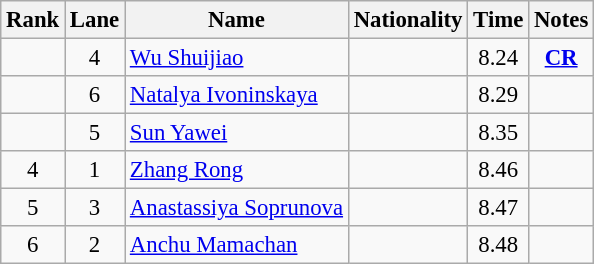<table class="wikitable sortable" style="text-align:center;font-size:95%">
<tr>
<th>Rank</th>
<th>Lane</th>
<th>Name</th>
<th>Nationality</th>
<th>Time</th>
<th>Notes</th>
</tr>
<tr>
<td></td>
<td>4</td>
<td align=left><a href='#'>Wu Shuijiao</a></td>
<td align=left></td>
<td>8.24</td>
<td><strong><a href='#'>CR</a></strong></td>
</tr>
<tr>
<td></td>
<td>6</td>
<td align=left><a href='#'>Natalya Ivoninskaya</a></td>
<td align=left></td>
<td>8.29</td>
<td></td>
</tr>
<tr>
<td></td>
<td>5</td>
<td align=left><a href='#'>Sun Yawei</a></td>
<td align=left></td>
<td>8.35</td>
<td></td>
</tr>
<tr>
<td>4</td>
<td>1</td>
<td align=left><a href='#'>Zhang Rong</a></td>
<td align=left></td>
<td>8.46</td>
<td></td>
</tr>
<tr>
<td>5</td>
<td>3</td>
<td align=left><a href='#'>Anastassiya Soprunova</a></td>
<td align=left></td>
<td>8.47</td>
<td></td>
</tr>
<tr>
<td>6</td>
<td>2</td>
<td align=left><a href='#'>Anchu Mamachan</a></td>
<td align=left></td>
<td>8.48</td>
<td></td>
</tr>
</table>
